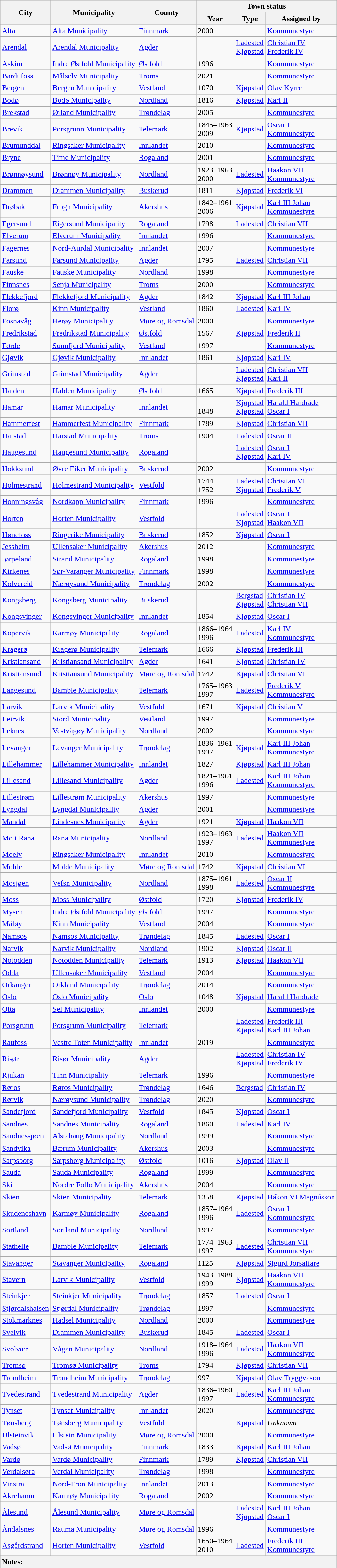<table class="wikitable sortable">
<tr>
<th rowspan=2>City</th>
<th rowspan=2>Municipality</th>
<th rowspan=2>County</th>
<th colspan=3>Town status</th>
</tr>
<tr>
<th>Year</th>
<th>Type</th>
<th>Assigned by</th>
</tr>
<tr>
<td><a href='#'>Alta</a></td>
<td><a href='#'>Alta Municipality</a></td>
<td><a href='#'>Finnmark</a></td>
<td>2000</td>
<td></td>
<td><a href='#'>Kommunestyre</a></td>
</tr>
<tr>
<td><a href='#'>Arendal</a></td>
<td><a href='#'>Arendal Municipality</a></td>
<td><a href='#'>Agder</a></td>
<td></td>
<td><a href='#'>Ladested</a><br><a href='#'>Kjøpstad</a></td>
<td><a href='#'>Christian IV</a><br><a href='#'>Frederik IV</a></td>
</tr>
<tr>
<td><a href='#'>Askim</a></td>
<td><a href='#'>Indre Østfold Municipality</a></td>
<td><a href='#'>Østfold</a></td>
<td>1996</td>
<td></td>
<td><a href='#'>Kommunestyre</a></td>
</tr>
<tr>
<td><a href='#'>Bardufoss</a></td>
<td><a href='#'>Målselv Municipality</a></td>
<td><a href='#'>Troms</a></td>
<td>2021</td>
<td></td>
<td><a href='#'>Kommunestyre</a></td>
</tr>
<tr>
<td><a href='#'>Bergen</a></td>
<td><a href='#'>Bergen Municipality</a></td>
<td><a href='#'>Vestland</a></td>
<td>1070</td>
<td><a href='#'>Kjøpstad</a></td>
<td><a href='#'>Olav Kyrre</a></td>
</tr>
<tr>
<td><a href='#'>Bodø</a></td>
<td><a href='#'>Bodø Municipality</a></td>
<td><a href='#'>Nordland</a></td>
<td>1816</td>
<td><a href='#'>Kjøpstad</a></td>
<td><a href='#'>Karl II</a></td>
</tr>
<tr>
<td><a href='#'>Brekstad</a></td>
<td><a href='#'>Ørland Municipality</a></td>
<td><a href='#'>Trøndelag</a></td>
<td>2005</td>
<td></td>
<td><a href='#'>Kommunestyre</a></td>
</tr>
<tr>
<td><a href='#'>Brevik</a></td>
<td><a href='#'>Porsgrunn Municipality</a></td>
<td><a href='#'>Telemark</a></td>
<td>1845–1963<br>2009</td>
<td><a href='#'>Kjøpstad</a><br> </td>
<td><a href='#'>Oscar I</a><br><a href='#'>Kommunestyre</a></td>
</tr>
<tr>
<td><a href='#'>Brumunddal</a></td>
<td><a href='#'>Ringsaker Municipality</a></td>
<td><a href='#'>Innlandet</a></td>
<td>2010</td>
<td></td>
<td><a href='#'>Kommunestyre</a></td>
</tr>
<tr>
<td><a href='#'>Bryne</a></td>
<td><a href='#'>Time Municipality</a></td>
<td><a href='#'>Rogaland</a></td>
<td>2001</td>
<td></td>
<td><a href='#'>Kommunestyre</a></td>
</tr>
<tr>
<td><a href='#'>Brønnøysund</a></td>
<td><a href='#'>Brønnøy Municipality</a></td>
<td><a href='#'>Nordland</a></td>
<td>1923–1963<br>2000</td>
<td><a href='#'>Ladested</a><br></td>
<td><a href='#'>Haakon VII</a><br><a href='#'>Kommunestyre</a></td>
</tr>
<tr>
<td><a href='#'>Drammen</a></td>
<td><a href='#'>Drammen Municipality</a></td>
<td><a href='#'>Buskerud</a></td>
<td>1811</td>
<td><a href='#'>Kjøpstad</a></td>
<td><a href='#'>Frederik VI</a></td>
</tr>
<tr>
<td><a href='#'>Drøbak</a></td>
<td><a href='#'>Frogn Municipality</a></td>
<td><a href='#'>Akershus</a></td>
<td>1842–1961<br>2006</td>
<td><a href='#'>Kjøpstad</a><br></td>
<td><a href='#'>Karl III Johan</a><br><a href='#'>Kommunestyre</a></td>
</tr>
<tr>
<td><a href='#'>Egersund</a></td>
<td><a href='#'>Eigersund Municipality</a></td>
<td><a href='#'>Rogaland</a></td>
<td>1798</td>
<td><a href='#'>Ladested</a></td>
<td><a href='#'>Christian VII</a></td>
</tr>
<tr>
<td><a href='#'>Elverum</a></td>
<td><a href='#'>Elverum Municipality</a></td>
<td><a href='#'>Innlandet</a></td>
<td>1996</td>
<td></td>
<td><a href='#'>Kommunestyre</a></td>
</tr>
<tr>
<td><a href='#'>Fagernes</a></td>
<td><a href='#'>Nord-Aurdal Municipality</a></td>
<td><a href='#'>Innlandet</a></td>
<td>2007</td>
<td></td>
<td><a href='#'>Kommunestyre</a></td>
</tr>
<tr>
<td><a href='#'>Farsund</a></td>
<td><a href='#'>Farsund Municipality</a></td>
<td><a href='#'>Agder</a></td>
<td>1795</td>
<td><a href='#'>Ladested</a></td>
<td><a href='#'>Christian VII</a></td>
</tr>
<tr>
<td><a href='#'>Fauske</a></td>
<td><a href='#'>Fauske Municipality</a></td>
<td><a href='#'>Nordland</a></td>
<td>1998</td>
<td></td>
<td><a href='#'>Kommunestyre</a></td>
</tr>
<tr>
<td><a href='#'>Finnsnes</a></td>
<td><a href='#'>Senja Municipality</a></td>
<td><a href='#'>Troms</a></td>
<td>2000</td>
<td></td>
<td><a href='#'>Kommunestyre</a></td>
</tr>
<tr>
<td><a href='#'>Flekkefjord</a></td>
<td><a href='#'>Flekkefjord Municipality</a></td>
<td><a href='#'>Agder</a></td>
<td>1842</td>
<td><a href='#'>Kjøpstad</a></td>
<td><a href='#'>Karl III Johan</a></td>
</tr>
<tr>
<td><a href='#'>Florø</a></td>
<td><a href='#'>Kinn Municipality</a></td>
<td><a href='#'>Vestland</a></td>
<td>1860</td>
<td><a href='#'>Ladested</a></td>
<td><a href='#'>Karl IV</a></td>
</tr>
<tr>
<td><a href='#'>Fosnavåg</a></td>
<td><a href='#'>Herøy Municipality</a></td>
<td><a href='#'>Møre og Romsdal</a></td>
<td>2000</td>
<td></td>
<td><a href='#'>Kommunestyre</a></td>
</tr>
<tr>
<td><a href='#'>Fredrikstad</a></td>
<td><a href='#'>Fredrikstad Municipality</a></td>
<td><a href='#'>Østfold</a></td>
<td>1567</td>
<td><a href='#'>Kjøpstad</a></td>
<td><a href='#'>Frederik II</a></td>
</tr>
<tr>
<td><a href='#'>Førde</a></td>
<td><a href='#'>Sunnfjord Municipality</a></td>
<td><a href='#'>Vestland</a></td>
<td>1997</td>
<td></td>
<td><a href='#'>Kommunestyre</a></td>
</tr>
<tr>
<td><a href='#'>Gjøvik</a></td>
<td><a href='#'>Gjøvik Municipality</a></td>
<td><a href='#'>Innlandet</a></td>
<td>1861</td>
<td><a href='#'>Kjøpstad</a></td>
<td><a href='#'>Karl IV</a></td>
</tr>
<tr>
<td><a href='#'>Grimstad</a></td>
<td><a href='#'>Grimstad Municipality</a></td>
<td><a href='#'>Agder</a></td>
<td></td>
<td><a href='#'>Ladested</a><br><a href='#'>Kjøpstad</a></td>
<td><a href='#'>Christian VII</a><br><a href='#'>Karl II</a></td>
</tr>
<tr>
<td><a href='#'>Halden</a></td>
<td><a href='#'>Halden Municipality</a></td>
<td><a href='#'>Østfold</a></td>
<td>1665</td>
<td><a href='#'>Kjøpstad</a></td>
<td><a href='#'>Frederik III</a></td>
</tr>
<tr>
<td><a href='#'>Hamar</a></td>
<td><a href='#'>Hamar Municipality</a></td>
<td><a href='#'>Innlandet</a></td>
<td><br> 1848</td>
<td><a href='#'>Kjøpstad</a><br><a href='#'>Kjøpstad</a></td>
<td><a href='#'>Harald Hardråde</a><br><a href='#'>Oscar I</a></td>
</tr>
<tr>
<td><a href='#'>Hammerfest</a></td>
<td><a href='#'>Hammerfest Municipality</a></td>
<td><a href='#'>Finnmark</a></td>
<td>1789</td>
<td><a href='#'>Kjøpstad</a></td>
<td><a href='#'>Christian VII</a></td>
</tr>
<tr>
<td><a href='#'>Harstad</a></td>
<td><a href='#'>Harstad Municipality</a></td>
<td><a href='#'>Troms</a></td>
<td>1904</td>
<td><a href='#'>Ladested</a></td>
<td><a href='#'>Oscar II</a></td>
</tr>
<tr>
<td><a href='#'>Haugesund</a></td>
<td><a href='#'>Haugesund Municipality</a></td>
<td><a href='#'>Rogaland</a></td>
<td></td>
<td><a href='#'>Ladested</a><br><a href='#'>Kjøpstad</a></td>
<td><a href='#'>Oscar I</a><br><a href='#'>Karl IV</a></td>
</tr>
<tr>
<td><a href='#'>Hokksund</a></td>
<td><a href='#'>Øvre Eiker Municipality</a></td>
<td><a href='#'>Buskerud</a></td>
<td>2002</td>
<td></td>
<td><a href='#'>Kommunestyre</a></td>
</tr>
<tr>
<td><a href='#'>Holmestrand</a></td>
<td><a href='#'>Holmestrand Municipality</a></td>
<td><a href='#'>Vestfold</a></td>
<td>1744<br>1752</td>
<td><a href='#'>Ladested</a><br><a href='#'>Kjøpstad</a></td>
<td><a href='#'>Christian VI</a><br><a href='#'>Frederik V</a></td>
</tr>
<tr>
<td><a href='#'>Honningsvåg</a></td>
<td><a href='#'>Nordkapp Municipality</a></td>
<td><a href='#'>Finnmark</a></td>
<td>1996</td>
<td></td>
<td><a href='#'>Kommunestyre</a></td>
</tr>
<tr>
<td><a href='#'>Horten</a></td>
<td><a href='#'>Horten Municipality</a></td>
<td><a href='#'>Vestfold</a></td>
<td></td>
<td><a href='#'>Ladested</a><br><a href='#'>Kjøpstad</a></td>
<td><a href='#'>Oscar I</a><br><a href='#'>Haakon VII</a></td>
</tr>
<tr>
<td><a href='#'>Hønefoss</a></td>
<td><a href='#'>Ringerike Municipality</a></td>
<td><a href='#'>Buskerud</a></td>
<td>1852</td>
<td><a href='#'>Kjøpstad</a></td>
<td><a href='#'>Oscar I</a></td>
</tr>
<tr>
<td><a href='#'>Jessheim</a></td>
<td><a href='#'>Ullensaker Municipality</a></td>
<td><a href='#'>Akershus</a></td>
<td>2012</td>
<td></td>
<td><a href='#'>Kommunestyre</a></td>
</tr>
<tr>
<td><a href='#'>Jørpeland</a></td>
<td><a href='#'>Strand Municipality</a></td>
<td><a href='#'>Rogaland</a></td>
<td>1998</td>
<td></td>
<td><a href='#'>Kommunestyre</a></td>
</tr>
<tr>
<td><a href='#'>Kirkenes</a></td>
<td><a href='#'>Sør-Varanger Municipality</a></td>
<td><a href='#'>Finnmark</a></td>
<td>1998</td>
<td></td>
<td><a href='#'>Kommunestyre</a></td>
</tr>
<tr>
<td><a href='#'>Kolvereid</a></td>
<td><a href='#'>Nærøysund Municipality</a></td>
<td><a href='#'>Trøndelag</a></td>
<td>2002</td>
<td></td>
<td><a href='#'>Kommunestyre</a></td>
</tr>
<tr>
<td><a href='#'>Kongsberg</a></td>
<td><a href='#'>Kongsberg Municipality</a></td>
<td><a href='#'>Buskerud</a></td>
<td></td>
<td><a href='#'>Bergstad</a><br><a href='#'>Kjøpstad</a></td>
<td><a href='#'>Christian IV</a><br><a href='#'>Christian VII</a></td>
</tr>
<tr>
<td><a href='#'>Kongsvinger</a></td>
<td><a href='#'>Kongsvinger Municipality</a></td>
<td><a href='#'>Innlandet</a></td>
<td>1854</td>
<td><a href='#'>Kjøpstad</a></td>
<td><a href='#'>Oscar I</a></td>
</tr>
<tr>
<td><a href='#'>Kopervik</a></td>
<td><a href='#'>Karmøy Municipality</a></td>
<td><a href='#'>Rogaland</a></td>
<td>1866–1964<br>1996</td>
<td><a href='#'>Ladested</a><br></td>
<td><a href='#'>Karl IV</a><br><a href='#'>Kommunestyre</a></td>
</tr>
<tr>
<td><a href='#'>Kragerø</a></td>
<td><a href='#'>Kragerø Municipality</a></td>
<td><a href='#'>Telemark</a></td>
<td>1666</td>
<td><a href='#'>Kjøpstad</a></td>
<td><a href='#'>Frederik III</a></td>
</tr>
<tr>
<td><a href='#'>Kristiansand</a></td>
<td><a href='#'>Kristiansand Municipality</a></td>
<td><a href='#'>Agder</a></td>
<td>1641</td>
<td><a href='#'>Kjøpstad</a></td>
<td><a href='#'>Christian IV</a></td>
</tr>
<tr>
<td><a href='#'>Kristiansund</a></td>
<td><a href='#'>Kristiansund Municipality</a></td>
<td><a href='#'>Møre og Romsdal</a></td>
<td>1742</td>
<td><a href='#'>Kjøpstad</a></td>
<td><a href='#'>Christian VI</a></td>
</tr>
<tr>
<td><a href='#'>Langesund</a></td>
<td><a href='#'>Bamble Municipality</a></td>
<td><a href='#'>Telemark</a></td>
<td>1765–1963<br>1997</td>
<td><a href='#'>Ladested</a><br></td>
<td><a href='#'>Frederik V</a><br><a href='#'>Kommunestyre</a></td>
</tr>
<tr>
<td><a href='#'>Larvik</a></td>
<td><a href='#'>Larvik Municipality</a></td>
<td><a href='#'>Vestfold</a></td>
<td>1671</td>
<td><a href='#'>Kjøpstad</a></td>
<td><a href='#'>Christian V</a></td>
</tr>
<tr>
<td><a href='#'>Leirvik</a></td>
<td><a href='#'>Stord Municipality</a></td>
<td><a href='#'>Vestland</a></td>
<td>1997</td>
<td></td>
<td><a href='#'>Kommunestyre</a></td>
</tr>
<tr>
<td><a href='#'>Leknes</a></td>
<td><a href='#'>Vestvågøy Municipality</a></td>
<td><a href='#'>Nordland</a></td>
<td>2002</td>
<td></td>
<td><a href='#'>Kommunestyre</a></td>
</tr>
<tr>
<td><a href='#'>Levanger</a></td>
<td><a href='#'>Levanger Municipality</a></td>
<td><a href='#'>Trøndelag</a></td>
<td>1836–1961<br>1997</td>
<td><a href='#'>Kjøpstad</a><br></td>
<td><a href='#'>Karl III Johan</a><br><a href='#'>Kommunestyre</a></td>
</tr>
<tr>
<td><a href='#'>Lillehammer</a></td>
<td><a href='#'>Lillehammer Municipality</a></td>
<td><a href='#'>Innlandet</a></td>
<td>1827</td>
<td><a href='#'>Kjøpstad</a></td>
<td><a href='#'>Karl III Johan</a></td>
</tr>
<tr>
<td><a href='#'>Lillesand</a></td>
<td><a href='#'>Lillesand Municipality</a></td>
<td><a href='#'>Agder</a></td>
<td>1821–1961<br>1996</td>
<td><a href='#'>Ladested</a><br></td>
<td><a href='#'>Karl III Johan</a><br><a href='#'>Kommunestyre</a></td>
</tr>
<tr>
<td><a href='#'>Lillestrøm</a></td>
<td><a href='#'>Lillestrøm Municipality</a></td>
<td><a href='#'>Akershus</a></td>
<td>1997</td>
<td></td>
<td><a href='#'>Kommunestyre</a></td>
</tr>
<tr>
<td><a href='#'>Lyngdal</a></td>
<td><a href='#'>Lyngdal Municipality</a></td>
<td><a href='#'>Agder</a></td>
<td>2001</td>
<td></td>
<td><a href='#'>Kommunestyre</a></td>
</tr>
<tr>
<td><a href='#'>Mandal</a></td>
<td><a href='#'>Lindesnes Municipality</a></td>
<td><a href='#'>Agder</a></td>
<td>1921</td>
<td><a href='#'>Kjøpstad</a></td>
<td><a href='#'>Haakon VII</a></td>
</tr>
<tr>
<td><a href='#'>Mo i Rana</a></td>
<td><a href='#'>Rana Municipality</a></td>
<td><a href='#'>Nordland</a></td>
<td>1923–1963<br>1997</td>
<td><a href='#'>Ladested</a><br></td>
<td><a href='#'>Haakon VII</a><br><a href='#'>Kommunestyre</a></td>
</tr>
<tr>
<td><a href='#'>Moelv</a></td>
<td><a href='#'>Ringsaker Municipality</a></td>
<td><a href='#'>Innlandet</a></td>
<td>2010</td>
<td></td>
<td><a href='#'>Kommunestyre</a></td>
</tr>
<tr>
<td><a href='#'>Molde</a></td>
<td><a href='#'>Molde Municipality</a></td>
<td><a href='#'>Møre og Romsdal</a></td>
<td>1742</td>
<td><a href='#'>Kjøpstad</a></td>
<td><a href='#'>Christian VI</a></td>
</tr>
<tr>
<td><a href='#'>Mosjøen</a></td>
<td><a href='#'>Vefsn Municipality</a></td>
<td><a href='#'>Nordland</a></td>
<td>1875–1961<br>1998</td>
<td><a href='#'>Ladested</a><br></td>
<td><a href='#'>Oscar II</a><br><a href='#'>Kommunestyre</a></td>
</tr>
<tr>
<td><a href='#'>Moss</a></td>
<td><a href='#'>Moss Municipality</a></td>
<td><a href='#'>Østfold</a></td>
<td>1720</td>
<td><a href='#'>Kjøpstad</a></td>
<td><a href='#'>Frederik IV</a></td>
</tr>
<tr>
<td><a href='#'>Mysen</a></td>
<td><a href='#'>Indre Østfold Municipality</a></td>
<td><a href='#'>Østfold</a></td>
<td>1997</td>
<td></td>
<td><a href='#'>Kommunestyre</a></td>
</tr>
<tr>
<td><a href='#'>Måløy</a></td>
<td><a href='#'>Kinn Municipality</a></td>
<td><a href='#'>Vestland</a></td>
<td>2004</td>
<td></td>
<td><a href='#'>Kommunestyre</a></td>
</tr>
<tr>
<td><a href='#'>Namsos</a></td>
<td><a href='#'>Namsos Municipality</a></td>
<td><a href='#'>Trøndelag</a></td>
<td>1845</td>
<td><a href='#'>Ladested</a></td>
<td><a href='#'>Oscar I</a></td>
</tr>
<tr>
<td><a href='#'>Narvik</a></td>
<td><a href='#'>Narvik Municipality</a></td>
<td><a href='#'>Nordland</a></td>
<td>1902</td>
<td><a href='#'>Kjøpstad</a></td>
<td><a href='#'>Oscar II</a></td>
</tr>
<tr>
<td><a href='#'>Notodden</a></td>
<td><a href='#'>Notodden Municipality</a></td>
<td><a href='#'>Telemark</a></td>
<td>1913</td>
<td><a href='#'>Kjøpstad</a></td>
<td><a href='#'>Haakon VII</a></td>
</tr>
<tr>
<td><a href='#'>Odda</a></td>
<td><a href='#'>Ullensaker Municipality</a></td>
<td><a href='#'>Vestland</a></td>
<td>2004</td>
<td></td>
<td><a href='#'>Kommunestyre</a></td>
</tr>
<tr>
<td><a href='#'>Orkanger</a></td>
<td><a href='#'>Orkland Municipality</a></td>
<td><a href='#'>Trøndelag</a></td>
<td>2014</td>
<td></td>
<td><a href='#'>Kommunestyre</a></td>
</tr>
<tr>
<td><a href='#'>Oslo</a></td>
<td><a href='#'>Oslo Municipality</a></td>
<td><a href='#'>Oslo</a></td>
<td>1048</td>
<td><a href='#'>Kjøpstad</a></td>
<td><a href='#'>Harald Hardråde</a></td>
</tr>
<tr>
<td><a href='#'>Otta</a></td>
<td><a href='#'>Sel Municipality</a></td>
<td><a href='#'>Innlandet</a></td>
<td>2000</td>
<td></td>
<td><a href='#'>Kommunestyre</a></td>
</tr>
<tr>
<td><a href='#'>Porsgrunn</a></td>
<td><a href='#'>Porsgrunn Municipality</a></td>
<td><a href='#'>Telemark</a></td>
<td></td>
<td><a href='#'>Ladested</a><br><a href='#'>Kjøpstad</a></td>
<td><a href='#'>Frederik III</a><br><a href='#'>Karl III Johan</a></td>
</tr>
<tr>
<td><a href='#'>Raufoss</a></td>
<td><a href='#'>Vestre Toten Municipality</a></td>
<td><a href='#'>Innlandet</a></td>
<td>2019</td>
<td></td>
<td><a href='#'>Kommunestyre</a></td>
</tr>
<tr>
<td><a href='#'>Risør</a></td>
<td><a href='#'>Risør Municipality</a></td>
<td><a href='#'>Agder</a></td>
<td></td>
<td><a href='#'>Ladested</a><br><a href='#'>Kjøpstad</a></td>
<td><a href='#'>Christian IV</a><br><a href='#'>Frederik IV</a></td>
</tr>
<tr>
<td><a href='#'>Rjukan</a></td>
<td><a href='#'>Tinn Municipality</a></td>
<td><a href='#'>Telemark</a></td>
<td>1996</td>
<td></td>
<td><a href='#'>Kommunestyre</a></td>
</tr>
<tr>
<td><a href='#'>Røros</a></td>
<td><a href='#'>Røros Municipality</a></td>
<td><a href='#'>Trøndelag</a></td>
<td>1646</td>
<td><a href='#'>Bergstad</a></td>
<td><a href='#'>Christian IV</a></td>
</tr>
<tr>
<td><a href='#'>Rørvik</a></td>
<td><a href='#'>Nærøysund Municipality</a></td>
<td><a href='#'>Trøndelag</a></td>
<td>2020</td>
<td></td>
<td><a href='#'>Kommunestyre</a></td>
</tr>
<tr>
<td><a href='#'>Sandefjord</a></td>
<td><a href='#'>Sandefjord Municipality</a></td>
<td><a href='#'>Vestfold</a></td>
<td>1845</td>
<td><a href='#'>Kjøpstad</a></td>
<td><a href='#'>Oscar I</a></td>
</tr>
<tr>
<td><a href='#'>Sandnes</a></td>
<td><a href='#'>Sandnes Municipality</a></td>
<td><a href='#'>Rogaland</a></td>
<td>1860</td>
<td><a href='#'>Ladested</a></td>
<td><a href='#'>Karl IV</a></td>
</tr>
<tr>
<td><a href='#'>Sandnessjøen</a></td>
<td><a href='#'>Alstahaug Municipality</a></td>
<td><a href='#'>Nordland</a></td>
<td>1999</td>
<td></td>
<td><a href='#'>Kommunestyre</a></td>
</tr>
<tr>
<td><a href='#'>Sandvika</a></td>
<td><a href='#'>Bærum Municipality</a></td>
<td><a href='#'>Akershus</a></td>
<td>2003</td>
<td></td>
<td><a href='#'>Kommunestyre</a></td>
</tr>
<tr>
<td><a href='#'>Sarpsborg</a></td>
<td><a href='#'>Sarpsborg Municipality</a></td>
<td><a href='#'>Østfold</a></td>
<td>1016</td>
<td><a href='#'>Kjøpstad</a></td>
<td><a href='#'>Olav II</a></td>
</tr>
<tr>
<td><a href='#'>Sauda</a></td>
<td><a href='#'>Sauda Municipality</a></td>
<td><a href='#'>Rogaland</a></td>
<td>1999</td>
<td></td>
<td><a href='#'>Kommunestyre</a></td>
</tr>
<tr>
<td><a href='#'>Ski</a></td>
<td><a href='#'>Nordre Follo Municipality</a></td>
<td><a href='#'>Akershus</a></td>
<td>2004</td>
<td></td>
<td><a href='#'>Kommunestyre</a></td>
</tr>
<tr>
<td><a href='#'>Skien</a></td>
<td><a href='#'>Skien Municipality</a></td>
<td><a href='#'>Telemark</a></td>
<td>1358</td>
<td><a href='#'>Kjøpstad</a></td>
<td><a href='#'>Hákon VI Magnússon</a></td>
</tr>
<tr>
<td><a href='#'>Skudeneshavn</a></td>
<td><a href='#'>Karmøy Municipality</a></td>
<td><a href='#'>Rogaland</a></td>
<td>1857–1964<br>1996</td>
<td><a href='#'>Ladested</a><br></td>
<td><a href='#'>Oscar I</a><br><a href='#'>Kommunestyre</a></td>
</tr>
<tr>
<td><a href='#'>Sortland</a></td>
<td><a href='#'>Sortland Municipality</a></td>
<td><a href='#'>Nordland</a></td>
<td>1997</td>
<td></td>
<td><a href='#'>Kommunestyre</a></td>
</tr>
<tr>
<td><a href='#'>Stathelle</a></td>
<td><a href='#'>Bamble Municipality</a></td>
<td><a href='#'>Telemark</a></td>
<td>1774–1963<br>1997</td>
<td><a href='#'>Ladested</a><br></td>
<td><a href='#'>Christian VII</a><br><a href='#'>Kommunestyre</a></td>
</tr>
<tr>
<td><a href='#'>Stavanger</a></td>
<td><a href='#'>Stavanger Municipality</a></td>
<td><a href='#'>Rogaland</a></td>
<td>1125</td>
<td><a href='#'>Kjøpstad</a></td>
<td><a href='#'>Sigurd Jorsalfare</a></td>
</tr>
<tr>
<td><a href='#'>Stavern</a></td>
<td><a href='#'>Larvik Municipality</a></td>
<td><a href='#'>Vestfold</a></td>
<td>1943–1988<br>1999</td>
<td><a href='#'>Kjøpstad</a><br></td>
<td><a href='#'>Haakon VII</a><br><a href='#'>Kommunestyre</a></td>
</tr>
<tr>
<td><a href='#'>Steinkjer</a></td>
<td><a href='#'>Steinkjer Municipality</a></td>
<td><a href='#'>Trøndelag</a></td>
<td>1857</td>
<td><a href='#'>Ladested</a></td>
<td><a href='#'>Oscar I</a></td>
</tr>
<tr>
<td><a href='#'>Stjørdalshalsen</a></td>
<td><a href='#'>Stjørdal Municipality</a></td>
<td><a href='#'>Trøndelag</a></td>
<td>1997</td>
<td></td>
<td><a href='#'>Kommunestyre</a></td>
</tr>
<tr>
<td><a href='#'>Stokmarknes</a></td>
<td><a href='#'>Hadsel Municipality</a></td>
<td><a href='#'>Nordland</a></td>
<td>2000</td>
<td></td>
<td><a href='#'>Kommunestyre</a></td>
</tr>
<tr>
<td><a href='#'>Svelvik</a></td>
<td><a href='#'>Drammen Municipality</a></td>
<td><a href='#'>Buskerud</a></td>
<td>1845</td>
<td><a href='#'>Ladested</a></td>
<td><a href='#'>Oscar I</a></td>
</tr>
<tr>
<td><a href='#'>Svolvær</a></td>
<td><a href='#'>Vågan Municipality</a></td>
<td><a href='#'>Nordland</a></td>
<td>1918–1964<br> 1996</td>
<td><a href='#'>Ladested</a><br></td>
<td><a href='#'>Haakon VII</a><br><a href='#'>Kommunestyre</a></td>
</tr>
<tr>
<td><a href='#'>Tromsø</a></td>
<td><a href='#'>Tromsø Municipality</a></td>
<td><a href='#'>Troms</a></td>
<td>1794</td>
<td><a href='#'>Kjøpstad</a></td>
<td><a href='#'>Christian VII</a></td>
</tr>
<tr>
<td><a href='#'>Trondheim</a></td>
<td><a href='#'>Trondheim Municipality</a></td>
<td><a href='#'>Trøndelag</a></td>
<td>997</td>
<td><a href='#'>Kjøpstad</a></td>
<td><a href='#'>Olav Tryggvason</a></td>
</tr>
<tr>
<td><a href='#'>Tvedestrand</a></td>
<td><a href='#'>Tvedestrand Municipality</a></td>
<td><a href='#'>Agder</a></td>
<td>1836–1960<br>1997</td>
<td><a href='#'>Ladested</a><br></td>
<td><a href='#'>Karl III Johan</a><br><a href='#'>Kommunestyre</a></td>
</tr>
<tr>
<td><a href='#'>Tynset</a></td>
<td><a href='#'>Tynset Municipality</a></td>
<td><a href='#'>Innlandet</a></td>
<td>2020</td>
<td></td>
<td><a href='#'>Kommunestyre</a></td>
</tr>
<tr>
<td><a href='#'>Tønsberg</a></td>
<td><a href='#'>Tønsberg Municipality</a></td>
<td><a href='#'>Vestfold</a></td>
<td></td>
<td><a href='#'>Kjøpstad</a></td>
<td><em>Unknown</em></td>
</tr>
<tr>
<td><a href='#'>Ulsteinvik</a></td>
<td><a href='#'>Ulstein Municipality</a></td>
<td><a href='#'>Møre og Romsdal</a></td>
<td>2000</td>
<td></td>
<td><a href='#'>Kommunestyre</a></td>
</tr>
<tr>
<td><a href='#'>Vadsø</a></td>
<td><a href='#'>Vadsø Municipality</a></td>
<td><a href='#'>Finnmark</a></td>
<td>1833</td>
<td><a href='#'>Kjøpstad</a></td>
<td><a href='#'>Karl III Johan</a></td>
</tr>
<tr>
<td><a href='#'>Vardø</a></td>
<td><a href='#'>Vardø Municipality</a></td>
<td><a href='#'>Finnmark</a></td>
<td>1789</td>
<td><a href='#'>Kjøpstad</a></td>
<td><a href='#'>Christian VII</a></td>
</tr>
<tr>
<td><a href='#'>Verdalsøra</a></td>
<td><a href='#'>Verdal Municipality</a></td>
<td><a href='#'>Trøndelag</a></td>
<td>1998</td>
<td></td>
<td><a href='#'>Kommunestyre</a></td>
</tr>
<tr>
<td><a href='#'>Vinstra</a></td>
<td><a href='#'>Nord-Fron Municipality</a></td>
<td><a href='#'>Innlandet</a></td>
<td>2013</td>
<td></td>
<td><a href='#'>Kommunestyre</a></td>
</tr>
<tr>
<td><a href='#'>Åkrehamn</a></td>
<td><a href='#'>Karmøy Municipality</a></td>
<td><a href='#'>Rogaland</a></td>
<td>2002</td>
<td></td>
<td><a href='#'>Kommunestyre</a></td>
</tr>
<tr>
<td><a href='#'>Ålesund</a></td>
<td><a href='#'>Ålesund Municipality</a></td>
<td><a href='#'>Møre og Romsdal</a></td>
<td></td>
<td><a href='#'>Ladested</a><br><a href='#'>Kjøpstad</a></td>
<td><a href='#'>Karl III Johan</a><br><a href='#'>Oscar I</a></td>
</tr>
<tr>
<td><a href='#'>Åndalsnes</a></td>
<td><a href='#'>Rauma Municipality</a></td>
<td><a href='#'>Møre og Romsdal</a></td>
<td>1996</td>
<td></td>
<td><a href='#'>Kommunestyre</a></td>
</tr>
<tr>
<td><a href='#'>Åsgårdstrand</a></td>
<td><a href='#'>Horten Municipality</a></td>
<td><a href='#'>Vestfold</a></td>
<td>1650–1964<br>2010</td>
<td><a href='#'>Ladested</a><br></td>
<td><a href='#'>Frederik III</a><br><a href='#'>Kommunestyre</a></td>
</tr>
<tr>
<th colspan="6" style="text-align: left;">Notes:</th>
</tr>
</table>
